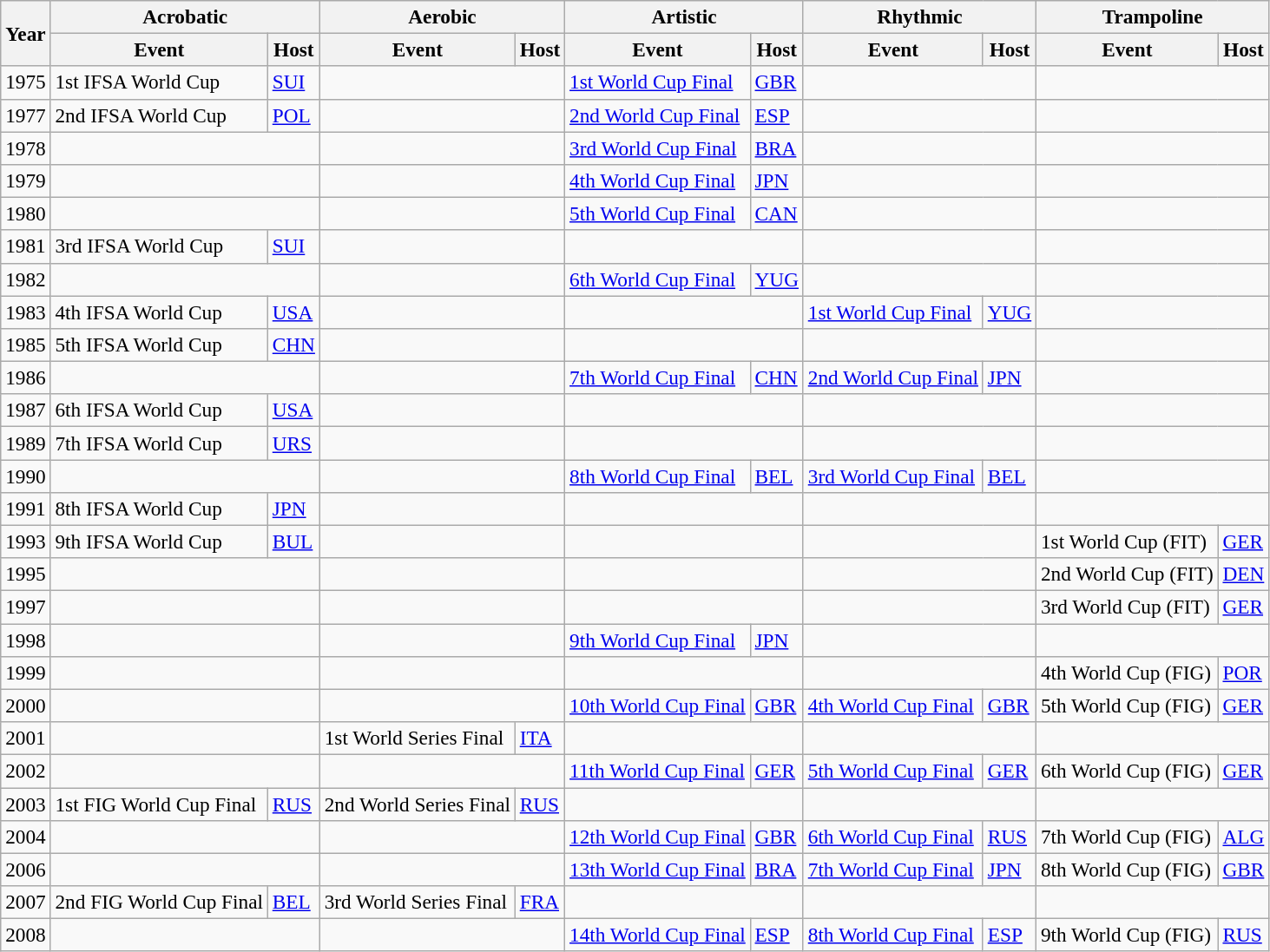<table class="wikitable" style="margin-top:0em; font-size:97%;">
<tr>
<th colspan="1" rowspan=2>Year</th>
<th colspan="2">Acrobatic</th>
<th colspan="2">Aerobic</th>
<th colspan="2">Artistic</th>
<th colspan="2">Rhythmic</th>
<th colspan="2">Trampoline</th>
</tr>
<tr>
<th>Event</th>
<th>Host</th>
<th>Event</th>
<th>Host</th>
<th>Event</th>
<th>Host</th>
<th>Event</th>
<th>Host</th>
<th>Event</th>
<th>Host</th>
</tr>
<tr>
<td>1975</td>
<td>1st IFSA World Cup</td>
<td> <a href='#'>SUI</a></td>
<td colspan=2></td>
<td><a href='#'>1st World Cup Final</a></td>
<td> <a href='#'>GBR</a></td>
<td colspan=2></td>
<td colspan=2></td>
</tr>
<tr>
<td>1977</td>
<td>2nd IFSA World Cup</td>
<td> <a href='#'>POL</a></td>
<td colspan=2></td>
<td><a href='#'>2nd World Cup Final</a></td>
<td> <a href='#'>ESP</a></td>
<td colspan=2></td>
<td colspan=2></td>
</tr>
<tr>
<td>1978</td>
<td colspan=2></td>
<td colspan=2></td>
<td><a href='#'>3rd World Cup Final</a></td>
<td> <a href='#'>BRA</a></td>
<td colspan=2></td>
<td colspan=2></td>
</tr>
<tr>
<td>1979</td>
<td colspan=2></td>
<td colspan=2></td>
<td><a href='#'>4th World Cup Final</a></td>
<td> <a href='#'>JPN</a></td>
<td colspan=2></td>
<td colspan=2></td>
</tr>
<tr>
<td>1980</td>
<td colspan=2></td>
<td colspan=2></td>
<td><a href='#'>5th World Cup Final</a></td>
<td> <a href='#'>CAN</a></td>
<td colspan=2></td>
<td colspan=2></td>
</tr>
<tr>
<td>1981</td>
<td>3rd IFSA World Cup</td>
<td> <a href='#'>SUI</a></td>
<td colspan=2></td>
<td colspan=2></td>
<td colspan=2></td>
<td colspan=2></td>
</tr>
<tr>
<td>1982</td>
<td colspan=2></td>
<td colspan=2></td>
<td><a href='#'>6th World Cup Final</a></td>
<td> <a href='#'>YUG</a></td>
<td colspan=2></td>
<td colspan=2></td>
</tr>
<tr>
<td>1983</td>
<td>4th IFSA World Cup</td>
<td> <a href='#'>USA</a></td>
<td colspan=2></td>
<td colspan=2></td>
<td><a href='#'>1st World Cup Final</a></td>
<td> <a href='#'>YUG</a></td>
<td colspan=2></td>
</tr>
<tr>
<td>1985</td>
<td>5th IFSA World Cup</td>
<td> <a href='#'>CHN</a></td>
<td colspan=2></td>
<td colspan=2></td>
<td colspan=2></td>
<td colspan=2></td>
</tr>
<tr>
<td>1986</td>
<td colspan=2></td>
<td colspan=2></td>
<td><a href='#'>7th World Cup Final</a></td>
<td> <a href='#'>CHN</a></td>
<td><a href='#'>2nd World Cup Final</a></td>
<td> <a href='#'>JPN</a></td>
<td colspan=2></td>
</tr>
<tr>
<td>1987</td>
<td>6th IFSA World Cup</td>
<td> <a href='#'>USA</a></td>
<td colspan=2></td>
<td colspan=2></td>
<td colspan=2></td>
<td colspan=2></td>
</tr>
<tr>
<td>1989</td>
<td>7th IFSA World Cup</td>
<td> <a href='#'>URS</a></td>
<td colspan=2></td>
<td colspan=2></td>
<td colspan=2></td>
<td colspan=2></td>
</tr>
<tr>
<td>1990</td>
<td colspan=2></td>
<td colspan=2></td>
<td><a href='#'>8th World Cup Final</a></td>
<td> <a href='#'>BEL</a></td>
<td><a href='#'>3rd World Cup Final</a></td>
<td> <a href='#'>BEL</a></td>
<td colspan=2></td>
</tr>
<tr>
<td>1991</td>
<td>8th IFSA World Cup</td>
<td> <a href='#'>JPN</a></td>
<td colspan=2></td>
<td colspan=2></td>
<td colspan=2></td>
<td colspan=2></td>
</tr>
<tr>
<td>1993</td>
<td>9th IFSA World Cup</td>
<td> <a href='#'>BUL</a></td>
<td colspan=2></td>
<td colspan=2></td>
<td colspan=2></td>
<td>1st World Cup (FIT)</td>
<td> <a href='#'>GER</a></td>
</tr>
<tr>
<td>1995</td>
<td colspan=2></td>
<td colspan=2></td>
<td colspan=2></td>
<td colspan=2></td>
<td>2nd World Cup (FIT)</td>
<td> <a href='#'>DEN</a></td>
</tr>
<tr>
<td>1997</td>
<td colspan=2></td>
<td colspan=2></td>
<td colspan=2></td>
<td colspan=2></td>
<td>3rd World Cup (FIT)</td>
<td> <a href='#'>GER</a></td>
</tr>
<tr>
<td>1998</td>
<td colspan=2></td>
<td colspan=2></td>
<td><a href='#'>9th World Cup Final</a></td>
<td> <a href='#'>JPN</a></td>
<td colspan=2></td>
<td colspan=2></td>
</tr>
<tr>
<td>1999</td>
<td colspan=2></td>
<td colspan=2></td>
<td colspan=2></td>
<td colspan=2></td>
<td>4th World Cup (FIG)</td>
<td> <a href='#'>POR</a></td>
</tr>
<tr>
<td>2000</td>
<td colspan=2></td>
<td colspan=2></td>
<td><a href='#'>10th World Cup Final</a></td>
<td> <a href='#'>GBR</a></td>
<td><a href='#'>4th World Cup Final</a></td>
<td> <a href='#'>GBR</a></td>
<td>5th World Cup (FIG)</td>
<td> <a href='#'>GER</a></td>
</tr>
<tr>
<td>2001</td>
<td colspan=2></td>
<td>1st World Series Final</td>
<td> <a href='#'>ITA</a></td>
<td colspan=2></td>
<td colspan=2></td>
<td colspan=2></td>
</tr>
<tr>
<td>2002</td>
<td colspan=2></td>
<td colspan=2></td>
<td><a href='#'>11th World Cup Final</a></td>
<td> <a href='#'>GER</a></td>
<td><a href='#'>5th World Cup Final</a></td>
<td> <a href='#'>GER</a></td>
<td>6th World Cup (FIG)</td>
<td> <a href='#'>GER</a></td>
</tr>
<tr>
<td>2003</td>
<td>1st FIG World Cup Final</td>
<td> <a href='#'>RUS</a></td>
<td>2nd World Series Final</td>
<td> <a href='#'>RUS</a></td>
<td colspan=2></td>
<td colspan=2></td>
<td colspan=2></td>
</tr>
<tr>
<td>2004</td>
<td colspan=2></td>
<td colspan=2></td>
<td><a href='#'>12th World Cup Final</a></td>
<td> <a href='#'>GBR</a></td>
<td><a href='#'>6th World Cup Final</a></td>
<td> <a href='#'>RUS</a></td>
<td>7th World Cup (FIG)</td>
<td> <a href='#'>ALG</a></td>
</tr>
<tr>
<td>2006</td>
<td colspan=2></td>
<td colspan=2></td>
<td><a href='#'>13th World Cup Final</a></td>
<td> <a href='#'>BRA</a></td>
<td><a href='#'>7th World Cup Final</a></td>
<td> <a href='#'>JPN</a></td>
<td>8th World Cup (FIG)</td>
<td> <a href='#'>GBR</a></td>
</tr>
<tr>
<td>2007</td>
<td>2nd FIG World Cup Final</td>
<td> <a href='#'>BEL</a></td>
<td>3rd World Series Final</td>
<td> <a href='#'>FRA</a></td>
<td colspan=2></td>
<td colspan=2></td>
<td colspan=2></td>
</tr>
<tr>
<td>2008</td>
<td colspan=2></td>
<td colspan=2></td>
<td><a href='#'>14th World Cup Final</a></td>
<td> <a href='#'>ESP</a></td>
<td><a href='#'>8th World Cup Final</a></td>
<td> <a href='#'>ESP</a></td>
<td>9th World Cup (FIG)</td>
<td> <a href='#'>RUS</a></td>
</tr>
</table>
